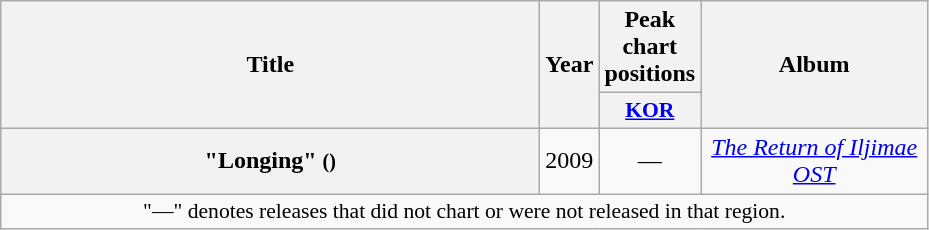<table class="wikitable plainrowheaders" style="text-align:center;" border="1">
<tr>
<th rowspan="2" style="width:22em;">Title</th>
<th rowspan="2" style="width:2em;">Year</th>
<th>Peak chart positions</th>
<th rowspan="2" style="width:9em;">Album</th>
</tr>
<tr>
<th scope="col" style="width:2em;font-size:90%;"><a href='#'>KOR</a></th>
</tr>
<tr>
<th scope="row">"Longing" <small>()</small></th>
<td>2009</td>
<td>—</td>
<td><a href='#'><em>The Return of Iljimae OST</em></a></td>
</tr>
<tr>
<td colspan="4" style="font-size:90%">"—" denotes releases that did not chart or were not released in that region.</td>
</tr>
</table>
